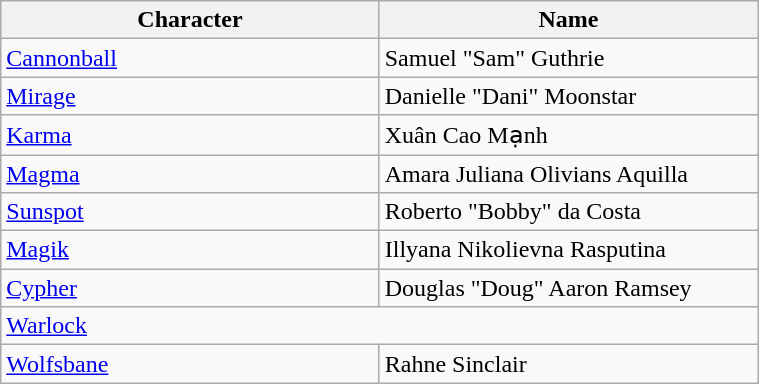<table class="wikitable sortable " style="width:40%;">
<tr>
<th style="width:20%;">Character</th>
<th style="width:20%;">Name</th>
</tr>
<tr>
<td><a href='#'>Cannonball</a></td>
<td>Samuel "Sam" Guthrie</td>
</tr>
<tr>
<td><a href='#'>Mirage</a></td>
<td>Danielle "Dani" Moonstar</td>
</tr>
<tr>
<td><a href='#'>Karma</a></td>
<td>Xuân Cao Mạnh</td>
</tr>
<tr>
<td><a href='#'>Magma</a></td>
<td>Amara Juliana Olivians Aquilla</td>
</tr>
<tr>
<td><a href='#'>Sunspot</a></td>
<td>Roberto "Bobby" da Costa</td>
</tr>
<tr>
<td><a href='#'>Magik</a></td>
<td>Illyana Nikolievna Rasputina</td>
</tr>
<tr>
<td><a href='#'>Cypher</a></td>
<td>Douglas "Doug" Aaron Ramsey</td>
</tr>
<tr>
<td colspan=2><a href='#'>Warlock</a></td>
</tr>
<tr>
<td><a href='#'>Wolfsbane</a></td>
<td>Rahne Sinclair</td>
</tr>
</table>
